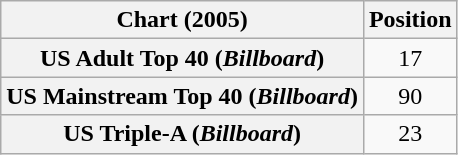<table class="wikitable sortable plainrowheaders" style="text-align:center">
<tr>
<th>Chart (2005)</th>
<th>Position</th>
</tr>
<tr>
<th scope="row">US Adult Top 40 (<em>Billboard</em>)</th>
<td>17</td>
</tr>
<tr>
<th scope="row">US Mainstream Top 40 (<em>Billboard</em>)</th>
<td>90</td>
</tr>
<tr>
<th scope="row">US Triple-A (<em>Billboard</em>)</th>
<td>23</td>
</tr>
</table>
